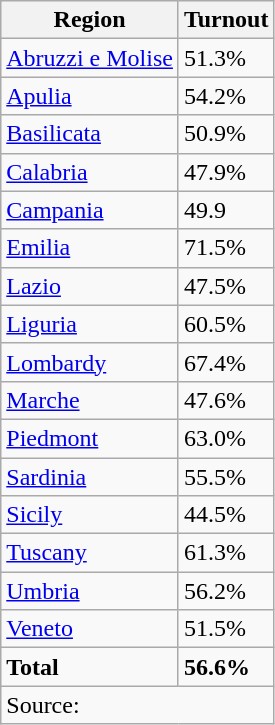<table class="wikitable" style="text-align:left">
<tr>
<th>Region</th>
<th>Turnout</th>
</tr>
<tr>
<td><a href='#'>Abruzzi e Molise</a></td>
<td>51.3%</td>
</tr>
<tr>
<td><a href='#'>Apulia</a></td>
<td>54.2%</td>
</tr>
<tr>
<td><a href='#'>Basilicata</a></td>
<td>50.9%</td>
</tr>
<tr>
<td><a href='#'>Calabria</a></td>
<td>47.9%</td>
</tr>
<tr>
<td><a href='#'>Campania</a></td>
<td>49.9</td>
</tr>
<tr>
<td><a href='#'>Emilia</a></td>
<td>71.5%</td>
</tr>
<tr>
<td><a href='#'>Lazio</a></td>
<td>47.5%</td>
</tr>
<tr>
<td><a href='#'>Liguria</a></td>
<td>60.5%</td>
</tr>
<tr>
<td><a href='#'>Lombardy</a></td>
<td>67.4%</td>
</tr>
<tr>
<td><a href='#'>Marche</a></td>
<td>47.6%</td>
</tr>
<tr>
<td><a href='#'>Piedmont</a></td>
<td>63.0%</td>
</tr>
<tr>
<td><a href='#'>Sardinia</a></td>
<td>55.5%</td>
</tr>
<tr>
<td><a href='#'>Sicily</a></td>
<td>44.5%</td>
</tr>
<tr>
<td><a href='#'>Tuscany</a></td>
<td>61.3%</td>
</tr>
<tr>
<td><a href='#'>Umbria</a></td>
<td>56.2%</td>
</tr>
<tr>
<td><a href='#'>Veneto</a></td>
<td>51.5%</td>
</tr>
<tr>
<td><strong>Total</strong></td>
<td><strong>56.6%</strong></td>
</tr>
<tr>
<td colspan="2">Source: </td>
</tr>
</table>
